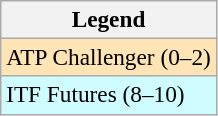<table class=wikitable style=font-size:97%>
<tr>
<th>Legend</th>
</tr>
<tr bgcolor=moccasin>
<td>ATP Challenger (0–2)</td>
</tr>
<tr bgcolor=cffcff>
<td>ITF Futures (8–10)</td>
</tr>
</table>
